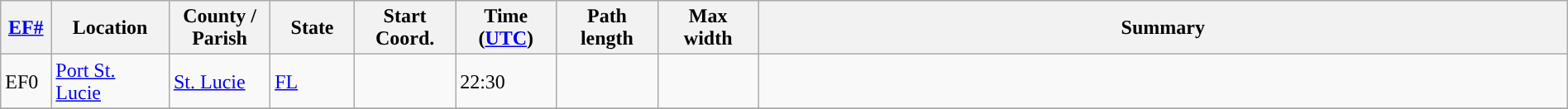<table class="wikitable sortable" style="width:100%;">
<tr>
<th scope="col"  style="width:3%; text-align:center;"><a href='#'>EF#</a></th>
<th scope="col"  style="width:7%; text-align:center;" class="unsortable">Location</th>
<th scope="col"  style="width:6%; text-align:center;" class="unsortable">County / Parish</th>
<th scope="col"  style="width:5%; text-align:center;">State</th>
<th scope="col"  style="width:6%; text-align:center;">Start Coord.</th>
<th scope="col"  style="width:6%; text-align:center;">Time (<a href='#'>UTC</a>)</th>
<th scope="col"  style="width:6%; text-align:center;">Path length</th>
<th scope="col"  style="width:6%; text-align:center;">Max width</th>
<th scope="col" class="unsortable" style="width:48%; text-align:center;">Summary</th>
</tr>
<tr>
<td>EF0</td>
<td><a href='#'>Port St. Lucie</a></td>
<td><a href='#'>St. Lucie</a></td>
<td><a href='#'>FL</a></td>
<td></td>
<td>22:30</td>
<td></td>
<td></td>
<td></td>
</tr>
<tr>
</tr>
</table>
